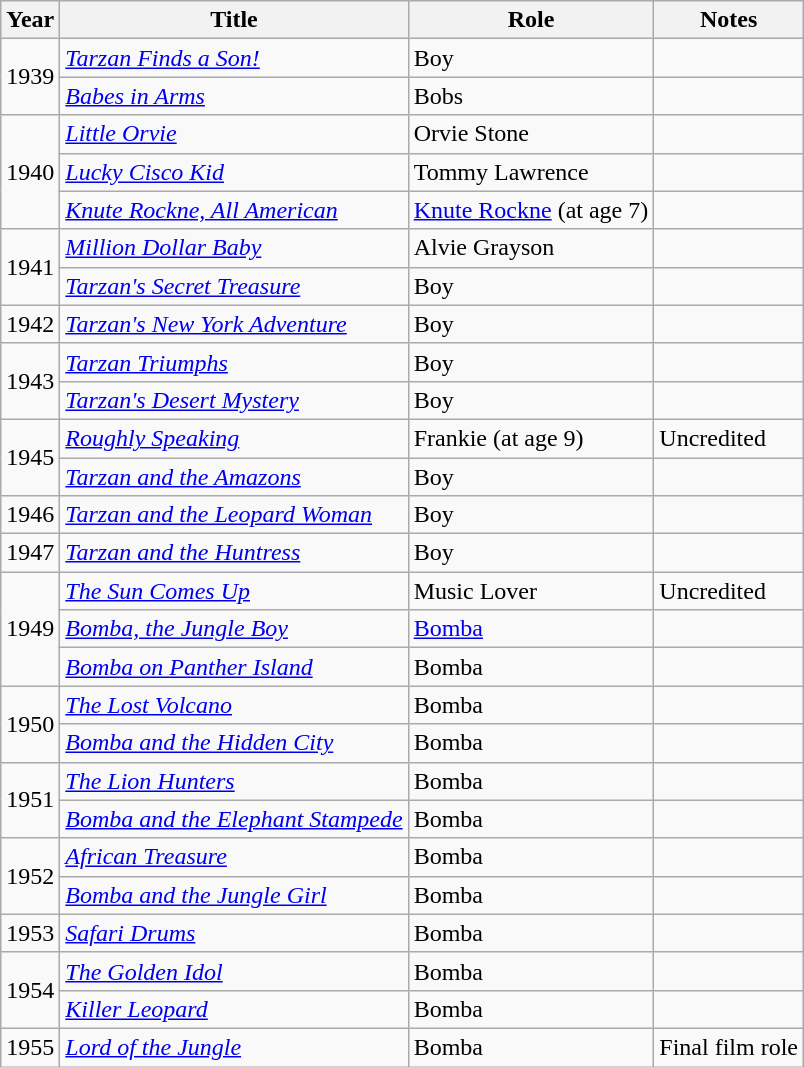<table class=wikitable>
<tr>
<th>Year</th>
<th>Title</th>
<th>Role</th>
<th>Notes</th>
</tr>
<tr>
<td rowspan=2>1939</td>
<td><em><a href='#'>Tarzan Finds a Son!</a></em></td>
<td>Boy</td>
<td></td>
</tr>
<tr>
<td><em><a href='#'>Babes in Arms</a></em></td>
<td>Bobs</td>
<td></td>
</tr>
<tr>
<td rowspan=3>1940</td>
<td><em><a href='#'>Little Orvie</a></em></td>
<td>Orvie Stone</td>
<td></td>
</tr>
<tr>
<td><em><a href='#'>Lucky Cisco Kid</a></em></td>
<td>Tommy Lawrence</td>
<td></td>
</tr>
<tr>
<td><em><a href='#'>Knute Rockne, All American</a></em></td>
<td><a href='#'>Knute Rockne</a> (at age 7)</td>
<td></td>
</tr>
<tr>
<td rowspan=2>1941</td>
<td><em><a href='#'>Million Dollar Baby</a></em></td>
<td>Alvie Grayson</td>
<td></td>
</tr>
<tr>
<td><em><a href='#'>Tarzan's Secret Treasure</a></em></td>
<td>Boy</td>
<td></td>
</tr>
<tr>
<td>1942</td>
<td><em><a href='#'>Tarzan's New York Adventure</a></em></td>
<td>Boy</td>
<td></td>
</tr>
<tr>
<td rowspan=2>1943</td>
<td><em><a href='#'>Tarzan Triumphs</a></em></td>
<td>Boy</td>
<td></td>
</tr>
<tr>
<td><em><a href='#'>Tarzan's Desert Mystery</a></em></td>
<td>Boy</td>
<td></td>
</tr>
<tr>
<td rowspan=2>1945</td>
<td><em><a href='#'>Roughly Speaking</a></em></td>
<td>Frankie (at age 9)</td>
<td>Uncredited</td>
</tr>
<tr>
<td><em><a href='#'>Tarzan and the Amazons</a></em></td>
<td>Boy</td>
<td></td>
</tr>
<tr>
<td>1946</td>
<td><em><a href='#'>Tarzan and the Leopard Woman</a></em></td>
<td>Boy</td>
<td></td>
</tr>
<tr>
<td>1947</td>
<td><em><a href='#'>Tarzan and the Huntress</a></em></td>
<td>Boy</td>
<td></td>
</tr>
<tr>
<td rowspan=3>1949</td>
<td><em><a href='#'>The Sun Comes Up</a></em></td>
<td>Music Lover</td>
<td>Uncredited</td>
</tr>
<tr>
<td><em><a href='#'>Bomba, the Jungle Boy</a></em></td>
<td><a href='#'>Bomba</a></td>
<td></td>
</tr>
<tr>
<td><em><a href='#'>Bomba on Panther Island</a></em></td>
<td>Bomba</td>
<td></td>
</tr>
<tr>
<td rowspan=2>1950</td>
<td><em><a href='#'>The Lost Volcano</a></em></td>
<td>Bomba</td>
<td></td>
</tr>
<tr>
<td><em><a href='#'>Bomba and the Hidden City</a></em></td>
<td>Bomba</td>
<td></td>
</tr>
<tr>
<td rowspan=2>1951</td>
<td><em><a href='#'>The Lion Hunters</a></em></td>
<td>Bomba</td>
<td></td>
</tr>
<tr>
<td><em><a href='#'>Bomba and the Elephant Stampede</a></em></td>
<td>Bomba</td>
<td></td>
</tr>
<tr>
<td rowspan=2>1952</td>
<td><em><a href='#'>African Treasure</a></em></td>
<td>Bomba</td>
<td></td>
</tr>
<tr>
<td><em><a href='#'>Bomba and the Jungle Girl</a></em></td>
<td>Bomba</td>
<td></td>
</tr>
<tr>
<td>1953</td>
<td><em><a href='#'>Safari Drums</a></em></td>
<td>Bomba</td>
<td></td>
</tr>
<tr>
<td rowspan=2>1954</td>
<td><em><a href='#'>The Golden Idol</a></em></td>
<td>Bomba</td>
<td></td>
</tr>
<tr>
<td><em><a href='#'>Killer Leopard</a></em></td>
<td>Bomba</td>
<td></td>
</tr>
<tr>
<td>1955</td>
<td><em><a href='#'>Lord of the Jungle</a></em></td>
<td>Bomba</td>
<td>Final film role</td>
</tr>
</table>
